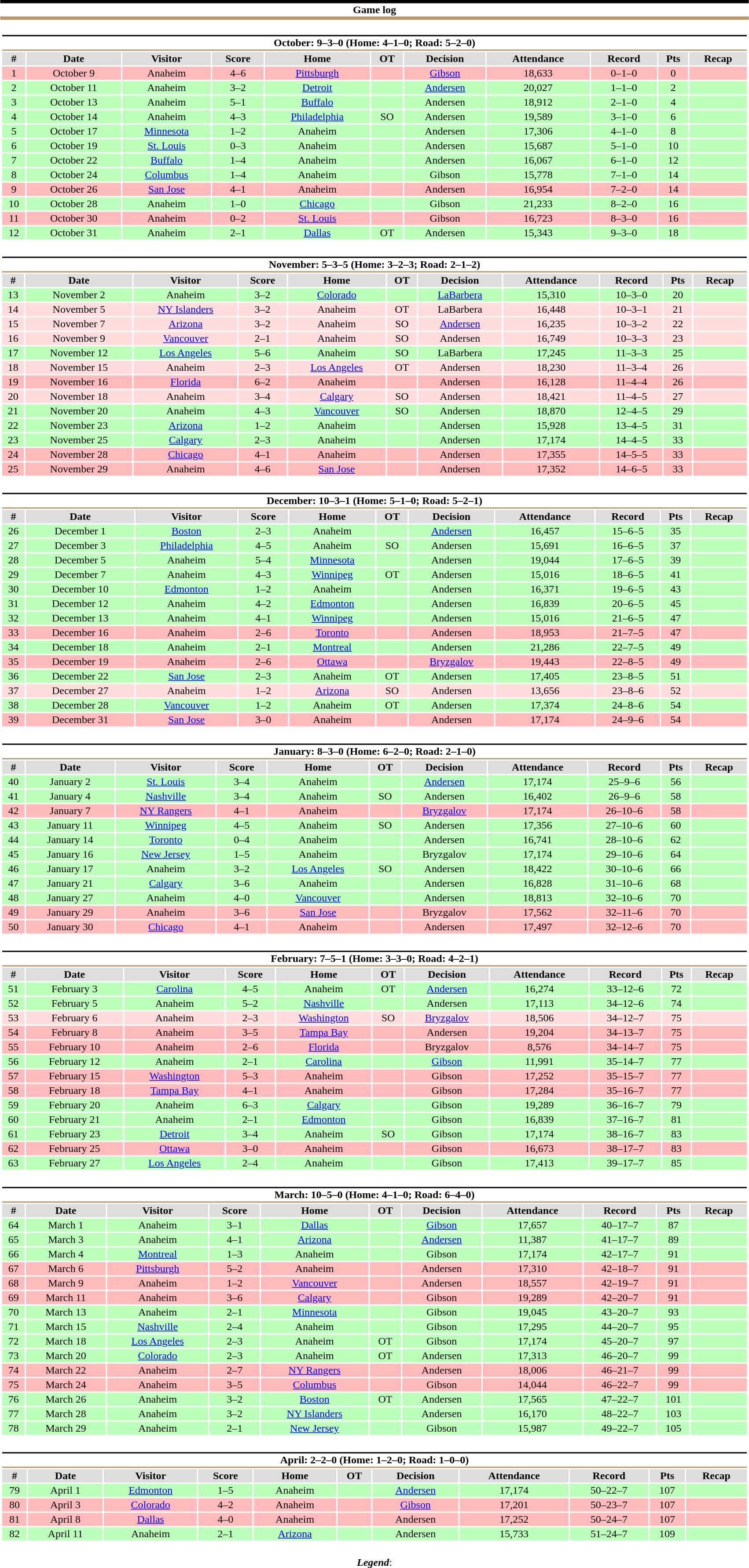<table class="toccolours" style="width:90%; clear:both; margin:1.5em auto; text-align:center;">
<tr>
<th colspan="12" style="background:#fff; border-top:#000000 5px solid; border-bottom:#B9986B 5px solid;">Game log</th>
</tr>
<tr>
<td colspan=12><br><table class="toccolours collapsible collapsed" style="width:100%;">
<tr>
<th colspan="12" style="background:#fff; border-top:#000000 2px solid; border-bottom:#B9986B 2px solid;">October: 9–3–0 (Home: 4–1–0; Road: 5–2–0)</th>
</tr>
<tr style="text-align:center; background:#ddd;">
<th>#</th>
<th>Date</th>
<th>Visitor</th>
<th>Score</th>
<th>Home</th>
<th>OT</th>
<th>Decision</th>
<th>Attendance</th>
<th>Record</th>
<th>Pts</th>
<th>Recap</th>
</tr>
<tr style="text-align:center; background:#ffbbbb">
<td>1</td>
<td>October 9</td>
<td>Anaheim</td>
<td>4–6</td>
<td><a href='#'>Pittsburgh</a></td>
<td></td>
<td><a href='#'>Gibson</a></td>
<td>18,633</td>
<td>0–1–0</td>
<td>0</td>
<td></td>
</tr>
<tr style="text-align:center; background:#bbffbb">
<td>2</td>
<td>October 11</td>
<td>Anaheim</td>
<td>3–2</td>
<td><a href='#'>Detroit</a></td>
<td></td>
<td><a href='#'>Andersen</a></td>
<td>20,027</td>
<td>1–1–0</td>
<td>2</td>
<td></td>
</tr>
<tr style="text-align:center; background:#bbffbb">
<td>3</td>
<td>October 13</td>
<td>Anaheim</td>
<td>5–1</td>
<td><a href='#'>Buffalo</a></td>
<td></td>
<td>Andersen</td>
<td>18,912</td>
<td>2–1–0</td>
<td>4</td>
<td></td>
</tr>
<tr style="text-align:center; background:#bbffbb">
<td>4</td>
<td>October 14</td>
<td>Anaheim</td>
<td>4–3</td>
<td><a href='#'>Philadelphia</a></td>
<td>SO</td>
<td>Andersen</td>
<td>19,589</td>
<td>3–1–0</td>
<td>6</td>
<td></td>
</tr>
<tr style="text-align:center; background:#bbffbb">
<td>5</td>
<td>October 17</td>
<td><a href='#'>Minnesota</a></td>
<td>1–2</td>
<td>Anaheim</td>
<td></td>
<td>Andersen</td>
<td>17,306</td>
<td>4–1–0</td>
<td>8</td>
<td></td>
</tr>
<tr style="text-align:center; background:#bbffbb">
<td>6</td>
<td>October 19</td>
<td><a href='#'>St. Louis</a></td>
<td>0–3</td>
<td>Anaheim</td>
<td></td>
<td>Andersen</td>
<td>15,687</td>
<td>5–1–0</td>
<td>10</td>
<td></td>
</tr>
<tr style="text-align:center; background:#bbffbb">
<td>7</td>
<td>October 22</td>
<td><a href='#'>Buffalo</a></td>
<td>1–4</td>
<td>Anaheim</td>
<td></td>
<td>Andersen</td>
<td>16,067</td>
<td>6–1–0</td>
<td>12</td>
<td></td>
</tr>
<tr style="text-align:center; background:#bbffbb">
<td>8</td>
<td>October 24</td>
<td><a href='#'>Columbus</a></td>
<td>1–4</td>
<td>Anaheim</td>
<td></td>
<td>Gibson</td>
<td>15,778</td>
<td>7–1–0</td>
<td>14</td>
<td></td>
</tr>
<tr style="text-align:center; background:#ffbbbb">
<td>9</td>
<td>October 26</td>
<td><a href='#'>San Jose</a></td>
<td>4–1</td>
<td>Anaheim</td>
<td></td>
<td>Andersen</td>
<td>16,954</td>
<td>7–2–0</td>
<td>14</td>
<td></td>
</tr>
<tr style="text-align:center; background:#bbffbb">
<td>10</td>
<td>October 28</td>
<td>Anaheim</td>
<td>1–0</td>
<td><a href='#'>Chicago</a></td>
<td></td>
<td>Gibson</td>
<td>21,233</td>
<td>8–2–0</td>
<td>16</td>
<td></td>
</tr>
<tr style="text-align:center; background:#ffbbbb">
<td>11</td>
<td>October 30</td>
<td>Anaheim</td>
<td>0–2</td>
<td><a href='#'>St. Louis</a></td>
<td></td>
<td>Gibson</td>
<td>16,723</td>
<td>8–3–0</td>
<td>16</td>
<td></td>
</tr>
<tr style="text-align:center; background:#bbffbb">
<td>12</td>
<td>October 31</td>
<td>Anaheim</td>
<td>2–1</td>
<td><a href='#'>Dallas</a></td>
<td>OT</td>
<td>Andersen</td>
<td>15,343</td>
<td>9–3–0</td>
<td>18</td>
<td></td>
</tr>
</table>
</td>
</tr>
<tr>
<td colspan=12><br><table class="toccolours collapsible collapsed" style="width:100%;">
<tr>
<th colspan="12" style="background:#fff; border-top:#000000 2px solid; border-bottom:#B9986B 2px solid;">November: 5–3–5 (Home: 3–2–3; Road: 2–1–2)</th>
</tr>
<tr style="text-align:center; background:#ddd;">
<th>#</th>
<th>Date</th>
<th>Visitor</th>
<th>Score</th>
<th>Home</th>
<th>OT</th>
<th>Decision</th>
<th>Attendance</th>
<th>Record</th>
<th>Pts</th>
<th>Recap</th>
</tr>
<tr style="text-align:center; background:#bbffbb">
<td>13</td>
<td>November 2</td>
<td>Anaheim</td>
<td>3–2</td>
<td><a href='#'>Colorado</a></td>
<td></td>
<td><a href='#'>LaBarbera</a></td>
<td>15,310</td>
<td>10–3–0</td>
<td>20</td>
<td></td>
</tr>
<tr style="text-align:center; background:#ffdddd">
<td>14</td>
<td>November 5</td>
<td><a href='#'>NY Islanders</a></td>
<td>3–2</td>
<td>Anaheim</td>
<td>OT</td>
<td>LaBarbera</td>
<td>16,448</td>
<td>10–3–1</td>
<td>21</td>
<td></td>
</tr>
<tr style="text-align:center; background:#ffdddd">
<td>15</td>
<td>November 7</td>
<td><a href='#'>Arizona</a></td>
<td>3–2</td>
<td>Anaheim</td>
<td>SO</td>
<td><a href='#'>Andersen</a></td>
<td>16,235</td>
<td>10–3–2</td>
<td>22</td>
<td></td>
</tr>
<tr style="text-align:center; background:#ffdddd">
<td>16</td>
<td>November 9</td>
<td><a href='#'>Vancouver</a></td>
<td>2–1</td>
<td>Anaheim</td>
<td>SO</td>
<td>Andersen</td>
<td>16,749</td>
<td>10–3–3</td>
<td>23</td>
<td></td>
</tr>
<tr style="text-align:center; background:#bbffbb">
<td>17</td>
<td>November 12</td>
<td><a href='#'>Los Angeles</a></td>
<td>5–6</td>
<td>Anaheim</td>
<td>SO</td>
<td>LaBarbera</td>
<td>17,245</td>
<td>11–3–3</td>
<td>25</td>
<td></td>
</tr>
<tr style="text-align:center; background:#ffdddd">
<td>18</td>
<td>November 15</td>
<td>Anaheim</td>
<td>2–3</td>
<td><a href='#'>Los Angeles</a></td>
<td>OT</td>
<td>Andersen</td>
<td>18,230</td>
<td>11–3–4</td>
<td>26</td>
<td></td>
</tr>
<tr style="text-align:center; background:#ffbbbb">
<td>19</td>
<td>November 16</td>
<td><a href='#'>Florida</a></td>
<td>6–2</td>
<td>Anaheim</td>
<td></td>
<td>Andersen</td>
<td>16,128</td>
<td>11–4–4</td>
<td>26</td>
<td></td>
</tr>
<tr style="text-align:center; background:#ffdddd">
<td>20</td>
<td>November 18</td>
<td>Anaheim</td>
<td>3–4</td>
<td><a href='#'>Calgary</a></td>
<td>SO</td>
<td>Andersen</td>
<td>18,421</td>
<td>11–4–5</td>
<td>27</td>
<td></td>
</tr>
<tr style="text-align:center; background:#bbffbb">
<td>21</td>
<td>November 20</td>
<td>Anaheim</td>
<td>4–3</td>
<td><a href='#'>Vancouver</a></td>
<td>SO</td>
<td>Andersen</td>
<td>18,870</td>
<td>12–4–5</td>
<td>29</td>
<td></td>
</tr>
<tr style="text-align:center; background:#bbffbb">
<td>22</td>
<td>November 23</td>
<td><a href='#'>Arizona</a></td>
<td>1–2</td>
<td>Anaheim</td>
<td></td>
<td>Andersen</td>
<td>15,928</td>
<td>13–4–5</td>
<td>31</td>
<td></td>
</tr>
<tr style="text-align:center; background:#bbffbb">
<td>23</td>
<td>November 25</td>
<td><a href='#'>Calgary</a></td>
<td>2–3</td>
<td>Anaheim</td>
<td></td>
<td>Andersen</td>
<td>17,174</td>
<td>14–4–5</td>
<td>33</td>
<td></td>
</tr>
<tr style="text-align:center; background:#ffbbbb">
<td>24</td>
<td>November 28</td>
<td><a href='#'>Chicago</a></td>
<td>4–1</td>
<td>Anaheim</td>
<td></td>
<td>Andersen</td>
<td>17,355</td>
<td>14–5–5</td>
<td>33</td>
<td></td>
</tr>
<tr style="text-align:center; background:#ffbbbb">
<td>25</td>
<td>November 29</td>
<td>Anaheim</td>
<td>4–6</td>
<td><a href='#'>San Jose</a></td>
<td></td>
<td>Andersen</td>
<td>17,352</td>
<td>14–6–5</td>
<td>33</td>
<td></td>
</tr>
</table>
</td>
</tr>
<tr>
<td colspan=12><br><table class="toccolours collapsible collapsed" style="width:100%;">
<tr>
<th colspan="12" style="background:#fff; border-top:#000000 2px solid; border-bottom:#B9986B 2px solid;">December: 10–3–1 (Home: 5–1–0; Road: 5–2–1)</th>
</tr>
<tr style="text-align:center; background:#ddd;">
<th>#</th>
<th>Date</th>
<th>Visitor</th>
<th>Score</th>
<th>Home</th>
<th>OT</th>
<th>Decision</th>
<th>Attendance</th>
<th>Record</th>
<th>Pts</th>
<th>Recap</th>
</tr>
<tr style="text-align:center; background:#bbffbb">
<td>26</td>
<td>December 1</td>
<td><a href='#'>Boston</a></td>
<td>2–3</td>
<td>Anaheim</td>
<td></td>
<td><a href='#'>Andersen</a></td>
<td>16,457</td>
<td>15–6–5</td>
<td>35</td>
<td></td>
</tr>
<tr style="text-align:center; background:#bbffbb">
<td>27</td>
<td>December 3</td>
<td><a href='#'>Philadelphia</a></td>
<td>4–5</td>
<td>Anaheim</td>
<td>SO</td>
<td>Andersen</td>
<td>15,691</td>
<td>16–6–5</td>
<td>37</td>
<td></td>
</tr>
<tr style="text-align:center; background:#bbffbb">
<td>28</td>
<td>December 5</td>
<td>Anaheim</td>
<td>5–4</td>
<td><a href='#'>Minnesota</a></td>
<td></td>
<td>Andersen</td>
<td>19,044</td>
<td>17–6–5</td>
<td>39</td>
<td></td>
</tr>
<tr style="text-align:center; background:#bbffbb">
<td>29</td>
<td>December 7</td>
<td>Anaheim</td>
<td>4–3</td>
<td><a href='#'>Winnipeg</a></td>
<td>OT</td>
<td>Andersen</td>
<td>15,016</td>
<td>18–6–5</td>
<td>41</td>
<td></td>
</tr>
<tr style="text-align:center; background:#bbffbb">
<td>30</td>
<td>December 10</td>
<td><a href='#'>Edmonton</a></td>
<td>1–2</td>
<td>Anaheim</td>
<td></td>
<td>Andersen</td>
<td>16,371</td>
<td>19–6–5</td>
<td>43</td>
<td></td>
</tr>
<tr style="text-align:center; background:#bbffbb">
<td>31</td>
<td>December 12</td>
<td>Anaheim</td>
<td>4–2</td>
<td><a href='#'>Edmonton</a></td>
<td></td>
<td>Andersen</td>
<td>16,839</td>
<td>20–6–5</td>
<td>45</td>
<td></td>
</tr>
<tr style="text-align:center; background:#bbffbb">
<td>32</td>
<td>December 13</td>
<td>Anaheim</td>
<td>4–1</td>
<td><a href='#'>Winnipeg</a></td>
<td></td>
<td>Andersen</td>
<td>15,016</td>
<td>21–6–5</td>
<td>47</td>
<td></td>
</tr>
<tr style="text-align:center; background:#ffbbbb">
<td>33</td>
<td>December 16</td>
<td>Anaheim</td>
<td>2–6</td>
<td><a href='#'>Toronto</a></td>
<td></td>
<td>Andersen</td>
<td>18,953</td>
<td>21–7–5</td>
<td>47</td>
<td></td>
</tr>
<tr style="text-align:center; background:#bbffbb">
<td>34</td>
<td>December 18</td>
<td>Anaheim</td>
<td>2–1</td>
<td><a href='#'>Montreal</a></td>
<td></td>
<td>Andersen</td>
<td>21,286</td>
<td>22–7–5</td>
<td>49</td>
<td></td>
</tr>
<tr style="text-align:center; background:#ffbbbb">
<td>35</td>
<td>December 19</td>
<td>Anaheim</td>
<td>2–6</td>
<td><a href='#'>Ottawa</a></td>
<td></td>
<td><a href='#'>Bryzgalov</a></td>
<td>19,443</td>
<td>22–8–5</td>
<td>49</td>
<td></td>
</tr>
<tr style="text-align:center; background:#bbffbb">
<td>36</td>
<td>December 22</td>
<td><a href='#'>San Jose</a></td>
<td>2–3</td>
<td>Anaheim</td>
<td>OT</td>
<td>Andersen</td>
<td>17,405</td>
<td>23–8–5</td>
<td>51</td>
<td></td>
</tr>
<tr style="text-align:center; background:#ffdddd">
<td>37</td>
<td>December 27</td>
<td>Anaheim</td>
<td>1–2</td>
<td><a href='#'>Arizona</a></td>
<td>SO</td>
<td>Andersen</td>
<td>13,656</td>
<td>23–8–6</td>
<td>52</td>
<td></td>
</tr>
<tr style="text-align:center; background:#bbffbb">
<td>38</td>
<td>December 28</td>
<td><a href='#'>Vancouver</a></td>
<td>1–2</td>
<td>Anaheim</td>
<td>OT</td>
<td>Andersen</td>
<td>17,374</td>
<td>24–8–6</td>
<td>54</td>
<td></td>
</tr>
<tr style="text-align:center; background:#ffbbbb">
<td>39</td>
<td>December 31</td>
<td><a href='#'>San Jose</a></td>
<td>3–0</td>
<td>Anaheim</td>
<td></td>
<td>Andersen</td>
<td>17,174</td>
<td>24–9–6</td>
<td>54</td>
<td></td>
</tr>
</table>
</td>
</tr>
<tr>
<td colspan=12><br><table class="toccolours collapsible collapsed" style="width:100%;">
<tr>
<th colspan="12" style="background:#fff; border-top:#000000 2px solid; border-bottom:#B9986B 2px solid;">January: 8–3–0 (Home: 6–2–0; Road: 2–1–0)</th>
</tr>
<tr style="text-align:center; background:#ddd;">
<th>#</th>
<th>Date</th>
<th>Visitor</th>
<th>Score</th>
<th>Home</th>
<th>OT</th>
<th>Decision</th>
<th>Attendance</th>
<th>Record</th>
<th>Pts</th>
<th>Recap</th>
</tr>
<tr style="text-align:center; background:#bbffbb">
<td>40</td>
<td>January 2</td>
<td><a href='#'>St. Louis</a></td>
<td>3–4</td>
<td>Anaheim</td>
<td></td>
<td><a href='#'>Andersen</a></td>
<td>17,174</td>
<td>25–9–6</td>
<td>56</td>
<td></td>
</tr>
<tr style="text-align:center; background:#bbffbb">
<td>41</td>
<td>January 4</td>
<td><a href='#'>Nashville</a></td>
<td>3–4</td>
<td>Anaheim</td>
<td>SO</td>
<td>Andersen</td>
<td>16,402</td>
<td>26–9–6</td>
<td>58</td>
<td></td>
</tr>
<tr style="text-align:center; background:#ffbbbb">
<td>42</td>
<td>January 7</td>
<td><a href='#'>NY Rangers</a></td>
<td>4–1</td>
<td>Anaheim</td>
<td></td>
<td><a href='#'>Bryzgalov</a></td>
<td>17,174</td>
<td>26–10–6</td>
<td>58</td>
<td></td>
</tr>
<tr style="text-align:center; background:#bbffbb">
<td>43</td>
<td>January 11</td>
<td><a href='#'>Winnipeg</a></td>
<td>4–5</td>
<td>Anaheim</td>
<td>SO</td>
<td>Andersen</td>
<td>17,356</td>
<td>27–10–6</td>
<td>60</td>
<td></td>
</tr>
<tr style="text-align:center; background:#bbffbb">
<td>44</td>
<td>January 14</td>
<td><a href='#'>Toronto</a></td>
<td>0–4</td>
<td>Anaheim</td>
<td></td>
<td>Andersen</td>
<td>16,741</td>
<td>28–10–6</td>
<td>62</td>
<td></td>
</tr>
<tr style="text-align:center; background:#bbffbb">
<td>45</td>
<td>January 16</td>
<td><a href='#'>New Jersey</a></td>
<td>1–5</td>
<td>Anaheim</td>
<td></td>
<td>Bryzgalov</td>
<td>17,174</td>
<td>29–10–6</td>
<td>64</td>
<td></td>
</tr>
<tr style="text-align:center; background:#bbffbb">
<td>46</td>
<td>January 17</td>
<td>Anaheim</td>
<td>3–2</td>
<td><a href='#'>Los Angeles</a></td>
<td>SO</td>
<td>Andersen</td>
<td>18,422</td>
<td>30–10–6</td>
<td>66</td>
<td></td>
</tr>
<tr style="text-align:center; background:#bbffbb">
<td>47</td>
<td>January 21</td>
<td><a href='#'>Calgary</a></td>
<td>3–6</td>
<td>Anaheim</td>
<td></td>
<td>Andersen</td>
<td>16,828</td>
<td>31–10–6</td>
<td>68</td>
<td></td>
</tr>
<tr style="text-align:center; background:#bbffbb">
<td>48</td>
<td>January 27</td>
<td>Anaheim</td>
<td>4–0</td>
<td><a href='#'>Vancouver</a></td>
<td></td>
<td>Andersen</td>
<td>18,813</td>
<td>32–10–6</td>
<td>70</td>
<td></td>
</tr>
<tr style="text-align:center; background:#ffbbbb">
<td>49</td>
<td>January 29</td>
<td>Anaheim</td>
<td>3–6</td>
<td><a href='#'>San Jose</a></td>
<td></td>
<td>Bryzgalov</td>
<td>17,562</td>
<td>32–11–6</td>
<td>70</td>
<td></td>
</tr>
<tr style="text-align:center; background:#ffbbbb">
<td>50</td>
<td>January 30</td>
<td><a href='#'>Chicago</a></td>
<td>4–1</td>
<td>Anaheim</td>
<td></td>
<td>Andersen</td>
<td>17,497</td>
<td>32–12–6</td>
<td>70</td>
<td></td>
</tr>
</table>
</td>
</tr>
<tr>
<td colspan=12><br><table class="toccolours collapsible collapsed" style="width:100%;">
<tr>
<th colspan="12" style="background:#fff; border-top:#000000 2px solid; border-bottom:#B9986B 2px solid;">February: 7–5–1 (Home: 3–3–0; Road: 4–2–1)</th>
</tr>
<tr style="text-align:center; background:#ddd;">
<th>#</th>
<th>Date</th>
<th>Visitor</th>
<th>Score</th>
<th>Home</th>
<th>OT</th>
<th>Decision</th>
<th>Attendance</th>
<th>Record</th>
<th>Pts</th>
<th>Recap</th>
</tr>
<tr style="text-align:center; background:#bbffbb">
<td>51</td>
<td>February 3</td>
<td><a href='#'>Carolina</a></td>
<td>4–5</td>
<td>Anaheim</td>
<td>OT</td>
<td><a href='#'>Andersen</a></td>
<td>16,274</td>
<td>33–12–6</td>
<td>72</td>
<td></td>
</tr>
<tr style="text-align:center; background:#bbffbb">
<td>52</td>
<td>February 5</td>
<td>Anaheim</td>
<td>5–2</td>
<td><a href='#'>Nashville</a></td>
<td></td>
<td>Andersen</td>
<td>17,113</td>
<td>34–12–6</td>
<td>74</td>
<td></td>
</tr>
<tr style="text-align:center; background:#ffdddd">
<td>53</td>
<td>February 6</td>
<td>Anaheim</td>
<td>2–3</td>
<td><a href='#'>Washington</a></td>
<td>SO</td>
<td><a href='#'>Bryzgalov</a></td>
<td>18,506</td>
<td>34–12–7</td>
<td>75</td>
<td></td>
</tr>
<tr style="text-align:center; background:#ffbbbb">
<td>54</td>
<td>February 8</td>
<td>Anaheim</td>
<td>3–5</td>
<td><a href='#'>Tampa Bay</a></td>
<td></td>
<td>Andersen</td>
<td>19,204</td>
<td>34–13–7</td>
<td>75</td>
<td></td>
</tr>
<tr style="text-align:center; background:#ffbbbb">
<td>55</td>
<td>February 10</td>
<td>Anaheim</td>
<td>2–6</td>
<td><a href='#'>Florida</a></td>
<td></td>
<td>Bryzgalov</td>
<td>8,576</td>
<td>34–14–7</td>
<td>75</td>
<td></td>
</tr>
<tr style="text-align:center; background:#bbffbb">
<td>56</td>
<td>February 12</td>
<td>Anaheim</td>
<td>2–1</td>
<td><a href='#'>Carolina</a></td>
<td></td>
<td><a href='#'>Gibson</a></td>
<td>11,991</td>
<td>35–14–7</td>
<td>77</td>
<td></td>
</tr>
<tr style="text-align:center; background:#ffbbbb">
<td>57</td>
<td>February 15</td>
<td><a href='#'>Washington</a></td>
<td>5–3</td>
<td>Anaheim</td>
<td></td>
<td>Gibson</td>
<td>17,252</td>
<td>35–15–7</td>
<td>77</td>
<td></td>
</tr>
<tr style="text-align:center; background:#ffbbbb">
<td>58</td>
<td>February 18</td>
<td><a href='#'>Tampa Bay</a></td>
<td>4–1</td>
<td>Anaheim</td>
<td></td>
<td>Gibson</td>
<td>17,284</td>
<td>35–16–7</td>
<td>77</td>
<td></td>
</tr>
<tr style="text-align:center; background:#bbffbb">
<td>59</td>
<td>February 20</td>
<td>Anaheim</td>
<td>6–3</td>
<td><a href='#'>Calgary</a></td>
<td></td>
<td>Gibson</td>
<td>19,289</td>
<td>36–16–7</td>
<td>79</td>
<td></td>
</tr>
<tr style="text-align:center; background:#bbffbb">
<td>60</td>
<td>February 21</td>
<td>Anaheim</td>
<td>2–1</td>
<td><a href='#'>Edmonton</a></td>
<td></td>
<td>Gibson</td>
<td>16,839</td>
<td>37–16–7</td>
<td>81</td>
<td></td>
</tr>
<tr style="text-align:center; background:#bbffbb">
<td>61</td>
<td>February 23</td>
<td><a href='#'>Detroit</a></td>
<td>3–4</td>
<td>Anaheim</td>
<td>SO</td>
<td>Gibson</td>
<td>17,174</td>
<td>38–16–7</td>
<td>83</td>
<td></td>
</tr>
<tr style="text-align:center; background:#ffbbbb">
<td>62</td>
<td>February 25</td>
<td><a href='#'>Ottawa</a></td>
<td>3–0</td>
<td>Anaheim</td>
<td></td>
<td>Gibson</td>
<td>16,673</td>
<td>38–17–7</td>
<td>83</td>
<td></td>
</tr>
<tr style="text-align:center; background:#bbffbb">
<td>63</td>
<td>February 27</td>
<td><a href='#'>Los Angeles</a></td>
<td>2–4</td>
<td>Anaheim</td>
<td></td>
<td>Gibson</td>
<td>17,413</td>
<td>39–17–7</td>
<td>85</td>
<td></td>
</tr>
</table>
</td>
</tr>
<tr>
<td colspan=12><br><table class="toccolours collapsible collapsed" style="width:100%;">
<tr>
<th colspan="12" style="background:#fff; border-top:#000000 2px solid; border-bottom:#B9986B 2px solid;">March: 10–5–0 (Home: 4–1–0; Road: 6–4–0)</th>
</tr>
<tr style="text-align:center; background:#ddd;">
<th>#</th>
<th>Date</th>
<th>Visitor</th>
<th>Score</th>
<th>Home</th>
<th>OT</th>
<th>Decision</th>
<th>Attendance</th>
<th>Record</th>
<th>Pts</th>
<th>Recap</th>
</tr>
<tr style="text-align:center; background:#bbffbb">
<td>64</td>
<td>March 1</td>
<td>Anaheim</td>
<td>3–1</td>
<td><a href='#'>Dallas</a></td>
<td></td>
<td><a href='#'>Gibson</a></td>
<td>17,657</td>
<td>40–17–7</td>
<td>87</td>
<td></td>
</tr>
<tr style="text-align:center; background:#bbffbb">
<td>65</td>
<td>March 3</td>
<td>Anaheim</td>
<td>4–1</td>
<td><a href='#'>Arizona</a></td>
<td></td>
<td><a href='#'>Andersen</a></td>
<td>11,387</td>
<td>41–17–7</td>
<td>89</td>
<td></td>
</tr>
<tr style="text-align:center; background:#bbffbb">
<td>66</td>
<td>March 4</td>
<td><a href='#'>Montreal</a></td>
<td>1–3</td>
<td>Anaheim</td>
<td></td>
<td>Gibson</td>
<td>17,174</td>
<td>42–17–7</td>
<td>91</td>
<td></td>
</tr>
<tr style="text-align:center; background:#ffbbbb">
<td>67</td>
<td>March 6</td>
<td><a href='#'>Pittsburgh</a></td>
<td>5–2</td>
<td>Anaheim</td>
<td></td>
<td>Andersen</td>
<td>17,310</td>
<td>42–18–7</td>
<td>91</td>
<td></td>
</tr>
<tr style="text-align:center; background:#ffbbbb">
<td>68</td>
<td>March 9</td>
<td>Anaheim</td>
<td>1–2</td>
<td><a href='#'>Vancouver</a></td>
<td></td>
<td>Andersen</td>
<td>18,557</td>
<td>42–19–7</td>
<td>91</td>
<td></td>
</tr>
<tr style="text-align:center; background:#ffbbbb">
<td>69</td>
<td>March 11</td>
<td>Anaheim</td>
<td>3–6</td>
<td><a href='#'>Calgary</a></td>
<td></td>
<td>Gibson</td>
<td>19,289</td>
<td>42–20–7</td>
<td>91</td>
<td></td>
</tr>
<tr style="text-align:center; background:#bbffbb">
<td>70</td>
<td>March 13</td>
<td>Anaheim</td>
<td>2–1</td>
<td><a href='#'>Minnesota</a></td>
<td></td>
<td>Gibson</td>
<td>19,045</td>
<td>43–20–7</td>
<td>93</td>
<td></td>
</tr>
<tr style="text-align:center; background:#bbffbb">
<td>71</td>
<td>March 15</td>
<td><a href='#'>Nashville</a></td>
<td>2–4</td>
<td>Anaheim</td>
<td></td>
<td>Gibson</td>
<td>17,295</td>
<td>44–20–7</td>
<td>95</td>
<td></td>
</tr>
<tr style="text-align:center; background:#bbffbb">
<td>72</td>
<td>March 18</td>
<td><a href='#'>Los Angeles</a></td>
<td>2–3</td>
<td>Anaheim</td>
<td>OT</td>
<td>Gibson</td>
<td>17,174</td>
<td>45–20–7</td>
<td>97</td>
<td></td>
</tr>
<tr style="text-align:center; background:#bbffbb">
<td>73</td>
<td>March 20</td>
<td><a href='#'>Colorado</a></td>
<td>2–3</td>
<td>Anaheim</td>
<td>OT</td>
<td>Andersen</td>
<td>17,313</td>
<td>46–20–7</td>
<td>99</td>
<td></td>
</tr>
<tr style="text-align:center; background:#ffbbbb">
<td>74</td>
<td>March 22</td>
<td>Anaheim</td>
<td>2–7</td>
<td><a href='#'>NY Rangers</a></td>
<td></td>
<td>Andersen</td>
<td>18,006</td>
<td>46–21–7</td>
<td>99</td>
<td></td>
</tr>
<tr style="text-align:center; background:#ffbbbb">
<td>75</td>
<td>March 24</td>
<td>Anaheim</td>
<td>3–5</td>
<td><a href='#'>Columbus</a></td>
<td></td>
<td>Gibson</td>
<td>14,044</td>
<td>46–22–7</td>
<td>99</td>
<td></td>
</tr>
<tr style="text-align:center; background:#bbffbb">
<td>76</td>
<td>March 26</td>
<td>Anaheim</td>
<td>3–2</td>
<td><a href='#'>Boston</a></td>
<td>OT</td>
<td>Andersen</td>
<td>17,565</td>
<td>47–22–7</td>
<td>101</td>
<td></td>
</tr>
<tr style="text-align:center; background:#bbffbb">
<td>77</td>
<td>March 28</td>
<td>Anaheim</td>
<td>3–2</td>
<td><a href='#'>NY Islanders</a></td>
<td></td>
<td>Andersen</td>
<td>16,170</td>
<td>48–22–7</td>
<td>103</td>
<td></td>
</tr>
<tr style="text-align:center; background:#bbffbb">
<td>78</td>
<td>March 29</td>
<td>Anaheim</td>
<td>2–1</td>
<td><a href='#'>New Jersey</a></td>
<td></td>
<td>Gibson</td>
<td>15,987</td>
<td>49–22–7</td>
<td>105</td>
<td></td>
</tr>
</table>
</td>
</tr>
<tr>
<td colspan=12><br><table class="toccolours collapsible collapsed" style="width:100%;">
<tr>
<th colspan="12" style="background:#fff; border-top:#000000 2px solid; border-bottom:#B9986B 2px solid;">April: 2–2–0 (Home: 1–2–0; Road: 1–0–0)</th>
</tr>
<tr style="text-align:center; background:#ddd;">
<th>#</th>
<th>Date</th>
<th>Visitor</th>
<th>Score</th>
<th>Home</th>
<th>OT</th>
<th>Decision</th>
<th>Attendance</th>
<th>Record</th>
<th>Pts</th>
<th>Recap</th>
</tr>
<tr style="text-align:center; background:#bbffbb">
<td>79</td>
<td>April 1</td>
<td><a href='#'>Edmonton</a></td>
<td>1–5</td>
<td>Anaheim</td>
<td></td>
<td><a href='#'>Andersen</a></td>
<td>17,174</td>
<td>50–22–7</td>
<td>107</td>
<td></td>
</tr>
<tr style="text-align:center; background:#ffbbbb">
<td>80</td>
<td>April 3</td>
<td><a href='#'>Colorado</a></td>
<td>4–2</td>
<td>Anaheim</td>
<td></td>
<td><a href='#'>Gibson</a></td>
<td>17,201</td>
<td>50–23–7</td>
<td>107</td>
<td></td>
</tr>
<tr style="text-align:center; background:#ffbbbb">
<td>81</td>
<td>April 8</td>
<td><a href='#'>Dallas</a></td>
<td>4–0</td>
<td>Anaheim</td>
<td></td>
<td>Andersen</td>
<td>17,252</td>
<td>50–24–7</td>
<td>107</td>
<td></td>
</tr>
<tr style="text-align:center; background:#bbffbb">
<td>82</td>
<td>April 11</td>
<td>Anaheim</td>
<td>2–1</td>
<td><a href='#'>Arizona</a></td>
<td></td>
<td>Andersen</td>
<td>15,733</td>
<td>51–24–7</td>
<td>109</td>
<td></td>
</tr>
</table>
</td>
</tr>
<tr>
<td colspan="12" style="text-align:center;"><br><strong><em>Legend</em></strong>:


</td>
</tr>
</table>
